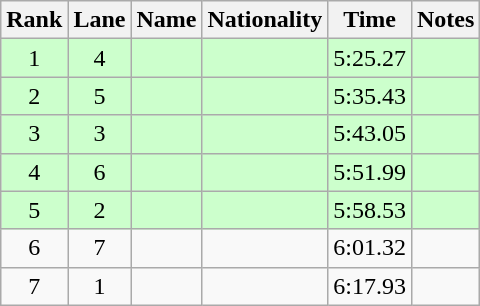<table class="wikitable sortable" style="text-align:center">
<tr>
<th>Rank</th>
<th>Lane</th>
<th>Name</th>
<th>Nationality</th>
<th>Time</th>
<th>Notes</th>
</tr>
<tr bgcolor=ccffcc>
<td>1</td>
<td>4</td>
<td align=left></td>
<td align=left></td>
<td>5:25.27</td>
<td><strong></strong></td>
</tr>
<tr bgcolor=ccffcc>
<td>2</td>
<td>5</td>
<td align=left></td>
<td align=left></td>
<td>5:35.43</td>
<td><strong></strong></td>
</tr>
<tr bgcolor=ccffcc>
<td>3</td>
<td>3</td>
<td align=left></td>
<td align=left></td>
<td>5:43.05</td>
<td><strong></strong></td>
</tr>
<tr bgcolor=ccffcc>
<td>4</td>
<td>6</td>
<td align=left></td>
<td align=left></td>
<td>5:51.99</td>
<td><strong></strong></td>
</tr>
<tr bgcolor=ccffcc>
<td>5</td>
<td>2</td>
<td align=left></td>
<td align=left></td>
<td>5:58.53</td>
<td><strong></strong></td>
</tr>
<tr>
<td>6</td>
<td>7</td>
<td align=left></td>
<td align=left></td>
<td>6:01.32</td>
<td></td>
</tr>
<tr>
<td>7</td>
<td>1</td>
<td align=left></td>
<td align=left></td>
<td>6:17.93</td>
<td></td>
</tr>
</table>
